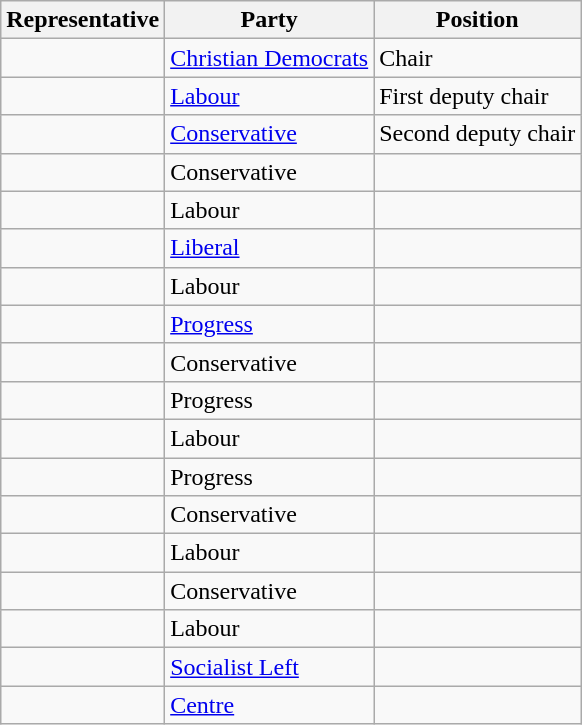<table class="wikitable sortable">
<tr>
<th>Representative</th>
<th>Party</th>
<th>Position</th>
</tr>
<tr>
<td></td>
<td><a href='#'>Christian Democrats</a></td>
<td>Chair</td>
</tr>
<tr>
<td></td>
<td><a href='#'>Labour</a></td>
<td>First deputy chair</td>
</tr>
<tr>
<td></td>
<td><a href='#'>Conservative</a></td>
<td>Second deputy chair</td>
</tr>
<tr>
<td></td>
<td>Conservative</td>
<td></td>
</tr>
<tr>
<td></td>
<td>Labour</td>
<td></td>
</tr>
<tr>
<td></td>
<td><a href='#'>Liberal</a></td>
<td></td>
</tr>
<tr>
<td></td>
<td>Labour</td>
<td></td>
</tr>
<tr>
<td></td>
<td><a href='#'>Progress</a></td>
<td></td>
</tr>
<tr>
<td></td>
<td>Conservative</td>
<td></td>
</tr>
<tr>
<td></td>
<td>Progress</td>
<td></td>
</tr>
<tr>
<td></td>
<td>Labour</td>
<td></td>
</tr>
<tr>
<td></td>
<td>Progress</td>
<td></td>
</tr>
<tr>
<td></td>
<td>Conservative</td>
<td></td>
</tr>
<tr>
<td></td>
<td>Labour</td>
<td></td>
</tr>
<tr>
<td></td>
<td>Conservative</td>
<td></td>
</tr>
<tr>
<td></td>
<td>Labour</td>
<td></td>
</tr>
<tr>
<td></td>
<td><a href='#'>Socialist Left</a></td>
<td></td>
</tr>
<tr>
<td></td>
<td><a href='#'>Centre</a></td>
<td></td>
</tr>
</table>
